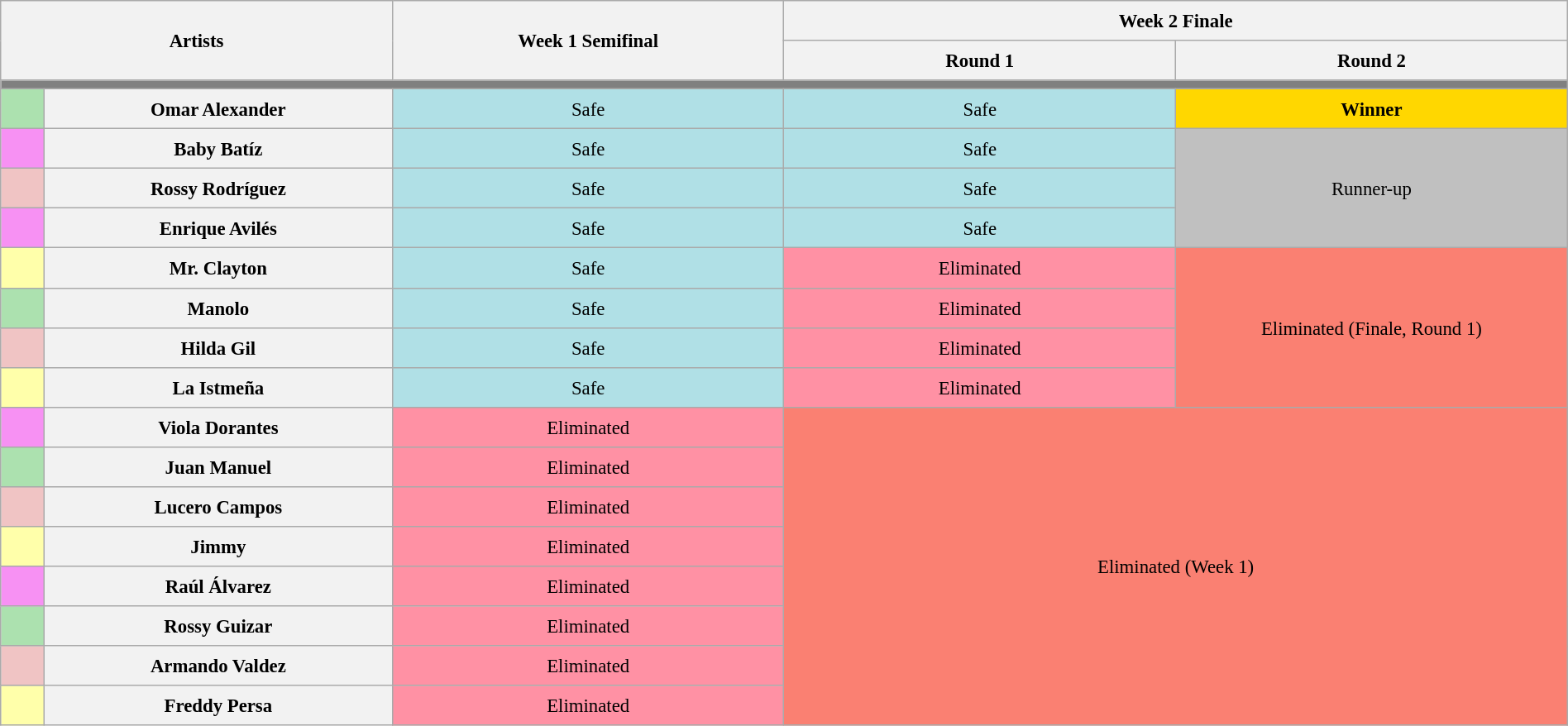<table class="wikitable"  style="text-align:center; line-height:25px; font-size:95%; width:100%">
<tr>
<th rowspan="2" colspan="2" style="width:18%">Artists</th>
<th rowspan="2" style="width:18%">Week 1 Semifinal</th>
<th colspan="2">Week 2 Finale</th>
</tr>
<tr>
<th style="width:18%">Round 1</th>
<th style="width:18%">Round 2</th>
</tr>
<tr>
<th colspan="5" style="background:gray"></th>
</tr>
<tr>
<th style="background:#ace1af; width:2%"></th>
<th>Omar Alexander</th>
<td style="background:#b0e0e6">Safe</td>
<td style="background:#b0e0e6">Safe</td>
<td style="background:gold"><strong>Winner</strong></td>
</tr>
<tr>
<th style="background:#f791f3"></th>
<th>Baby Batíz</th>
<td style="background:#b0e0e6">Safe</td>
<td style="background:#b0e0e6">Safe</td>
<td style="background:silver" rowspan="3">Runner-up</td>
</tr>
<tr>
<th style="background:#f0c4c4"></th>
<th>Rossy Rodríguez</th>
<td style="background:#b0e0e6">Safe</td>
<td style="background:#b0e0e6">Safe</td>
</tr>
<tr>
<th style="background:#f791f3"></th>
<th>Enrique Avilés</th>
<td style="background:#b0e0e6">Safe</td>
<td style="background:#b0e0e6">Safe</td>
</tr>
<tr>
<th style="background:#FFFFAA"></th>
<th>Mr. Clayton</th>
<td style="background:#b0e0e6">Safe</td>
<td style="background:#FF91A4">Eliminated</td>
<td colspan="2" rowspan="4" style="background:salmon">Eliminated (Finale, Round 1)</td>
</tr>
<tr>
<th style="background:#ace1af"></th>
<th>Manolo</th>
<td style="background:#b0e0e6">Safe</td>
<td style="background:#FF91A4">Eliminated</td>
</tr>
<tr>
<th style="background:#f0c4c4"></th>
<th>Hilda Gil</th>
<td style="background:#b0e0e6">Safe</td>
<td style="background:#FF91A4">Eliminated</td>
</tr>
<tr>
<th style="background:#FFFFAA"></th>
<th>La Istmeña</th>
<td style="background:#b0e0e6">Safe</td>
<td style="background:#FF91A4">Eliminated</td>
</tr>
<tr>
<th style="background:#f791f3"></th>
<th>Viola Dorantes</th>
<td style="background:#FF91A4">Eliminated</td>
<td colspan="2" rowspan="8" style="background:salmon">Eliminated (Week 1)</td>
</tr>
<tr>
<th style="background:#ace1af"></th>
<th>Juan Manuel</th>
<td style="background:#FF91A4">Eliminated</td>
</tr>
<tr>
<th style="background:#f0c4c4"></th>
<th>Lucero Campos</th>
<td style="background:#FF91A4">Eliminated</td>
</tr>
<tr>
<th style="background:#FFFFAA"></th>
<th>Jimmy</th>
<td style="background:#FF91A4">Eliminated</td>
</tr>
<tr>
<th style="background:#f791f3"></th>
<th>Raúl Álvarez</th>
<td style="background:#FF91A4">Eliminated</td>
</tr>
<tr>
<th style="background:#ace1af"></th>
<th>Rossy Guizar</th>
<td style="background:#FF91A4">Eliminated</td>
</tr>
<tr>
<th style="background:#f0c4c4"></th>
<th>Armando Valdez</th>
<td style="background:#FF91A4">Eliminated</td>
</tr>
<tr>
<th style="background:#FFFFAA"></th>
<th>Freddy Persa</th>
<td style="background:#FF91A4">Eliminated</td>
</tr>
</table>
